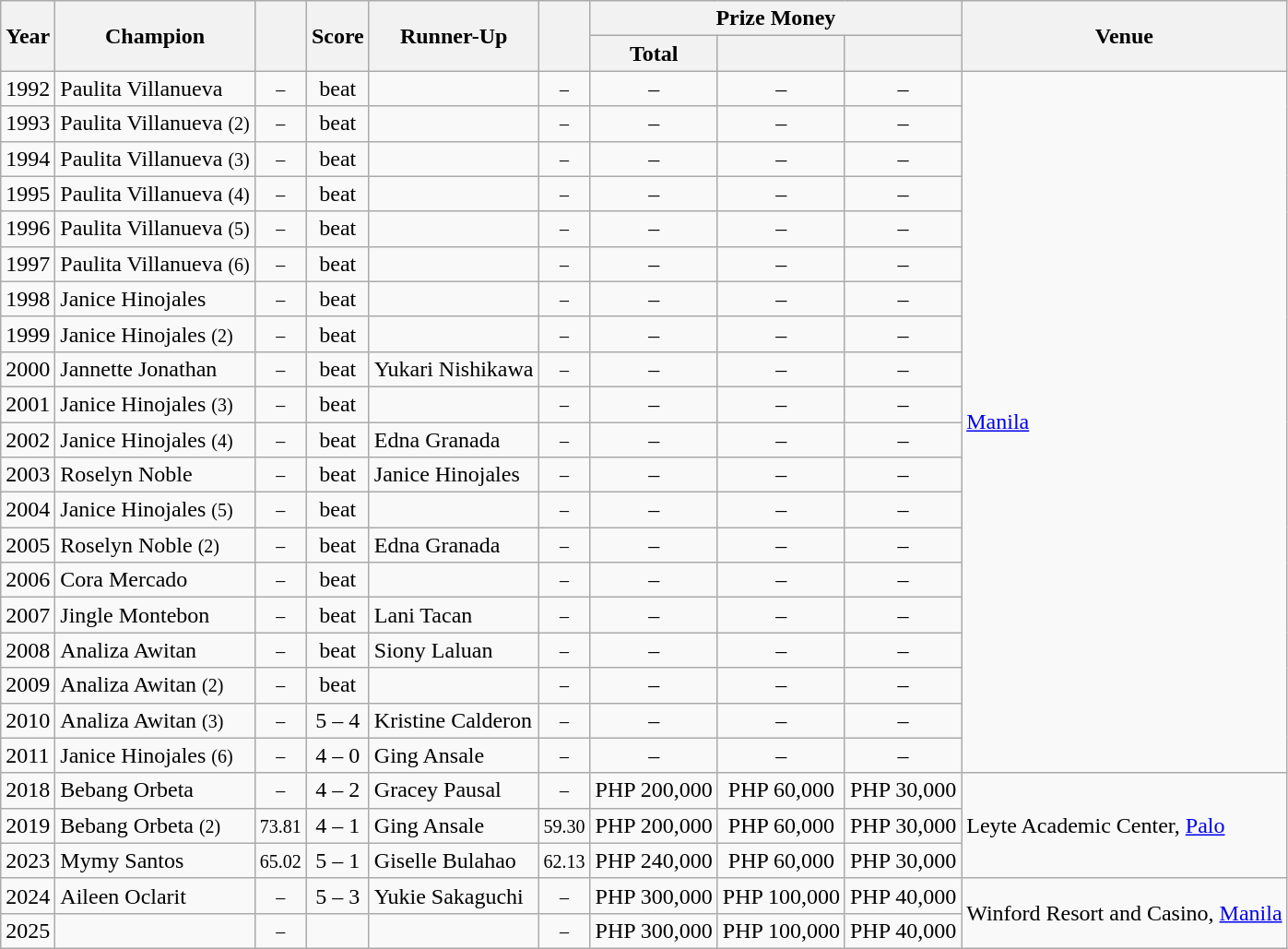<table class="wikitable sortable">
<tr>
<th rowspan=2>Year</th>
<th rowspan=2>Champion</th>
<th rowspan=2></th>
<th rowspan=2>Score</th>
<th rowspan=2>Runner-Up</th>
<th rowspan=2></th>
<th colspan=3>Prize Money</th>
<th rowspan=2>Venue</th>
</tr>
<tr>
<th>Total</th>
<th></th>
<th></th>
</tr>
<tr>
<td>1992</td>
<td> Paulita Villanueva</td>
<td align=center><small><span>–</span></small></td>
<td align=center>beat</td>
<td></td>
<td align=center><small><span>–</span></small></td>
<td align=center>–</td>
<td align=center>–</td>
<td align=center>–</td>
<td rowspan=20><a href='#'>Manila</a></td>
</tr>
<tr>
<td>1993</td>
<td> Paulita Villanueva <small>(2)</small></td>
<td align=center><small><span>–</span></small></td>
<td align=center>beat</td>
<td></td>
<td align=center><small><span>–</span></small></td>
<td align=center>–</td>
<td align=center>–</td>
<td align=center>–</td>
</tr>
<tr>
<td>1994</td>
<td> Paulita Villanueva <small>(3)</small></td>
<td align=center><small><span>–</span></small></td>
<td align=center>beat</td>
<td></td>
<td align=center><small><span>–</span></small></td>
<td align=center>–</td>
<td align=center>–</td>
<td align=center>–</td>
</tr>
<tr>
<td>1995</td>
<td> Paulita Villanueva <small>(4)</small></td>
<td align=center><small><span>–</span></small></td>
<td align=center>beat</td>
<td></td>
<td align=center><small><span>–</span></small></td>
<td align=center>–</td>
<td align=center>–</td>
<td align=center>–</td>
</tr>
<tr>
<td>1996</td>
<td> Paulita Villanueva <small>(5)</small></td>
<td align=center><small><span>–</span></small></td>
<td align=center>beat</td>
<td></td>
<td align=center><small><span>–</span></small></td>
<td align=center>–</td>
<td align=center>–</td>
<td align=center>–</td>
</tr>
<tr>
<td>1997</td>
<td> Paulita Villanueva <small>(6)</small></td>
<td align=center><small><span>–</span></small></td>
<td align=center>beat</td>
<td></td>
<td align=center><small><span>–</span></small></td>
<td align=center>–</td>
<td align=center>–</td>
<td align=center>–</td>
</tr>
<tr>
<td>1998</td>
<td> Janice Hinojales</td>
<td align=center><small><span>–</span></small></td>
<td align=center>beat</td>
<td></td>
<td align=center><small><span>–</span></small></td>
<td align=center>–</td>
<td align=center>–</td>
<td align=center>–</td>
</tr>
<tr>
<td>1999</td>
<td> Janice Hinojales <small>(2)</small></td>
<td align=center><small><span>–</span></small></td>
<td align=center>beat</td>
<td></td>
<td align=center><small><span>–</span></small></td>
<td align=center>–</td>
<td align=center>–</td>
<td align=center>–</td>
</tr>
<tr>
<td>2000</td>
<td> Jannette Jonathan</td>
<td align=center><small><span>–</span></small></td>
<td align=center>beat</td>
<td> Yukari Nishikawa</td>
<td align=center><small><span>–</span></small></td>
<td align=center>–</td>
<td align=center>–</td>
<td align=center>–</td>
</tr>
<tr>
<td>2001</td>
<td> Janice Hinojales <small>(3)</small></td>
<td align=center><small><span>–</span></small></td>
<td align=center>beat</td>
<td></td>
<td align=center><small><span>–</span></small></td>
<td align=center>–</td>
<td align=center>–</td>
<td align=center>–</td>
</tr>
<tr>
<td>2002</td>
<td> Janice Hinojales <small>(4)</small></td>
<td align=center><small><span>–</span></small></td>
<td align=center>beat</td>
<td> Edna Granada</td>
<td align=center><small><span>–</span></small></td>
<td align=center>–</td>
<td align=center>–</td>
<td align=center>–</td>
</tr>
<tr>
<td>2003</td>
<td> Roselyn Noble</td>
<td align=center><small><span>–</span></small></td>
<td align=center>beat</td>
<td> Janice Hinojales</td>
<td align=center><small><span>–</span></small></td>
<td align=center>–</td>
<td align=center>–</td>
<td align=center>–</td>
</tr>
<tr>
<td>2004</td>
<td> Janice Hinojales <small>(5)</small></td>
<td align=center><small><span>–</span></small></td>
<td align=center>beat</td>
<td></td>
<td align=center><small><span>–</span></small></td>
<td align=center>–</td>
<td align=center>–</td>
<td align=center>–</td>
</tr>
<tr>
<td>2005</td>
<td> Roselyn Noble <small>(2)</small></td>
<td align=center><small><span>–</span></small></td>
<td align=center>beat</td>
<td> Edna Granada</td>
<td align=center><small><span>–</span></small></td>
<td align=center>–</td>
<td align=center>–</td>
<td align=center>–</td>
</tr>
<tr>
<td>2006</td>
<td> Cora Mercado</td>
<td align=center><small><span>–</span></small></td>
<td align=center>beat</td>
<td></td>
<td align=center><small><span>–</span></small></td>
<td align=center>–</td>
<td align=center>–</td>
<td align=center>–</td>
</tr>
<tr>
<td>2007</td>
<td> Jingle Montebon</td>
<td align=center><small><span>–</span></small></td>
<td align=center>beat</td>
<td> Lani Tacan</td>
<td align=center><small><span>–</span></small></td>
<td align=center>–</td>
<td align=center>–</td>
<td align=center>–</td>
</tr>
<tr>
<td>2008</td>
<td> Analiza Awitan</td>
<td align=center><small><span>–</span></small></td>
<td align=center>beat</td>
<td> Siony Laluan</td>
<td align=center><small><span>–</span></small></td>
<td align=center>–</td>
<td align=center>–</td>
<td align=center>–</td>
</tr>
<tr>
<td>2009</td>
<td> Analiza Awitan <small>(2)</small></td>
<td align=center><small><span>–</span></small></td>
<td align=center>beat</td>
<td></td>
<td align=center><small><span>–</span></small></td>
<td align=center>–</td>
<td align=center>–</td>
<td align=center>–</td>
</tr>
<tr>
<td>2010</td>
<td> Analiza Awitan <small>(3)</small></td>
<td align=center><small><span>–</span></small></td>
<td align=center>5 – 4</td>
<td> Kristine Calderon</td>
<td align=center><small><span>–</span></small></td>
<td align=center>–</td>
<td align=center>–</td>
<td align=center>–</td>
</tr>
<tr>
<td>2011</td>
<td> Janice Hinojales <small>(6)</small></td>
<td align=center><small><span>–</span></small></td>
<td align=center>4 – 0</td>
<td> Ging Ansale</td>
<td align=center><small><span>–</span></small></td>
<td align=center>–</td>
<td align=center>–</td>
<td align=center>–</td>
</tr>
<tr>
<td>2018</td>
<td> Bebang Orbeta</td>
<td align=center><small><span>–</span></small></td>
<td align=center>4 – 2</td>
<td> Gracey Pausal</td>
<td align=center><small><span>–</span></small></td>
<td align=center>PHP 200,000</td>
<td align=center>PHP 60,000</td>
<td align=center>PHP 30,000</td>
<td rowspan=3>Leyte Academic Center, <a href='#'>Palo</a></td>
</tr>
<tr>
<td>2019</td>
<td> Bebang Orbeta <small>(2)</small></td>
<td align=center><small><span>73.81</span></small></td>
<td align=center>4 – 1</td>
<td> Ging Ansale</td>
<td align=center><small><span>59.30</span></small></td>
<td align=center>PHP 200,000</td>
<td align=center>PHP 60,000</td>
<td align=center>PHP 30,000</td>
</tr>
<tr>
<td>2023</td>
<td> Mymy Santos</td>
<td align=center><small><span>65.02</span></small></td>
<td align=center>5 – 1</td>
<td> Giselle Bulahao</td>
<td align=center><small><span>62.13</span></small></td>
<td align=center>PHP 240,000</td>
<td align=center>PHP 60,000</td>
<td align=center>PHP 30,000</td>
</tr>
<tr>
<td>2024</td>
<td> Aileen Oclarit</td>
<td align=center><small><span>–</span></small></td>
<td align=center>5 – 3</td>
<td> Yukie Sakaguchi</td>
<td align=center><small><span>–</span></small></td>
<td align=center>PHP 300,000</td>
<td align=center>PHP 100,000</td>
<td align=center>PHP 40,000</td>
<td rowspan=2>Winford Resort and Casino, <a href='#'>Manila</a></td>
</tr>
<tr>
<td>2025</td>
<td></td>
<td align=center><small><span>–</span></small></td>
<td align=center></td>
<td></td>
<td align=center><small><span>–</span></small></td>
<td align=center>PHP 300,000</td>
<td align=center>PHP 100,000</td>
<td align=center>PHP 40,000</td>
</tr>
</table>
